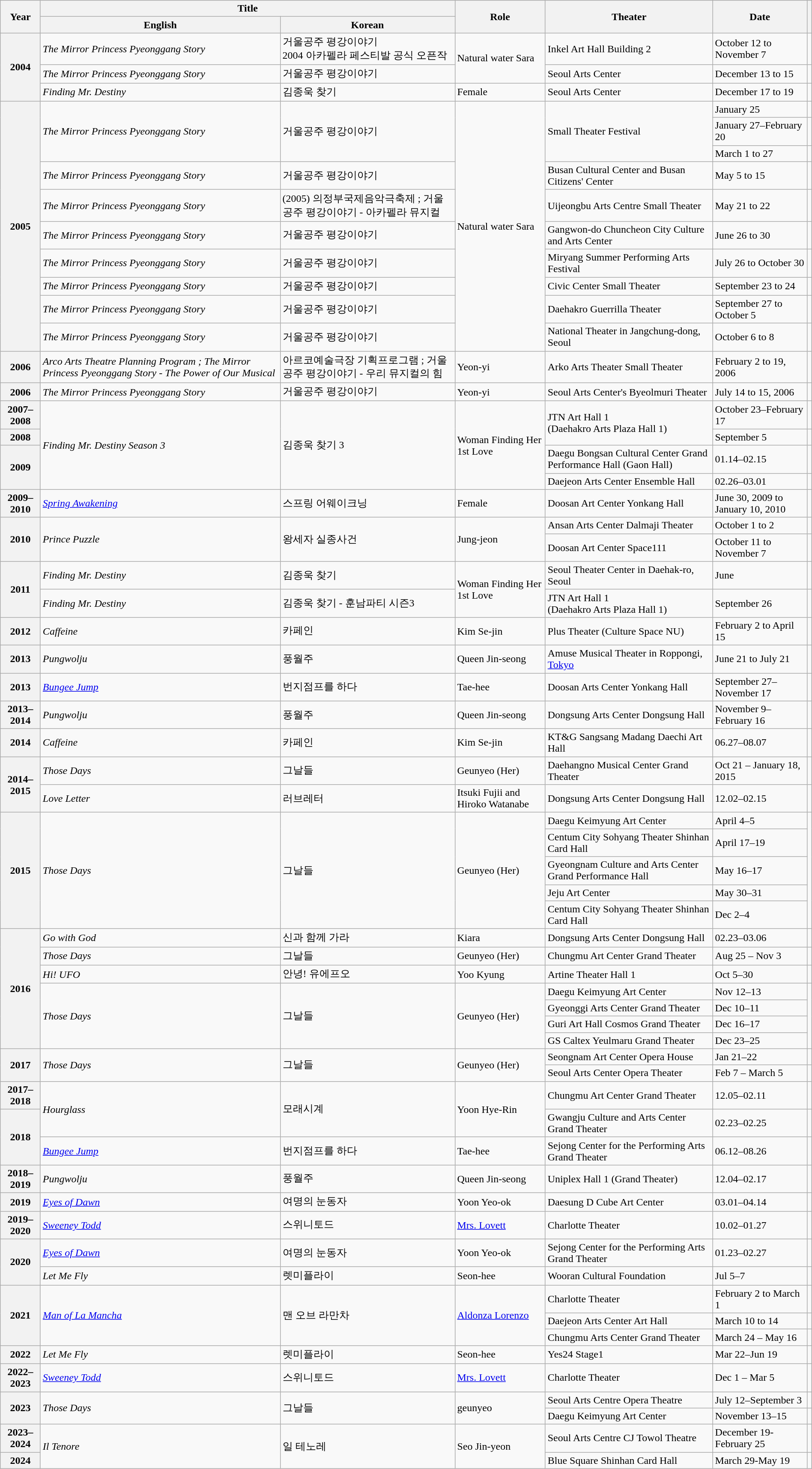<table class="wikitable plainrowheaders sortable" style="clear:none; font-size:100%; padding:0 auto; width:100%; margin:auto">
<tr>
<th scope="col" rowspan="2">Year</th>
<th scope="col" colspan="2">Title</th>
<th scope="col" rowspan="2">Role</th>
<th scope="col" rowspan="2">Theater</th>
<th scope="col" rowspan="2">Date</th>
<th scope="col" rowspan="2" class="unsortable"></th>
</tr>
<tr>
<th>English</th>
<th>Korean</th>
</tr>
<tr>
<th scope="row" rowspan="3">2004</th>
<td><em>The Mirror Princess Pyeonggang Story</em><br></td>
<td>거울공주 평강이야기<br>2004 아카펠라 페스티발 공식 오픈작</td>
<td rowspan="2">Natural water Sara</td>
<td>Inkel Art Hall Building 2</td>
<td>October 12 to November 7</td>
<td><br></td>
</tr>
<tr>
<td><em>The Mirror Princess Pyeonggang Story</em></td>
<td>거울공주 평강이야기</td>
<td>Seoul Arts Center</td>
<td>December 13 to 15</td>
<td></td>
</tr>
<tr>
<td><em>Finding Mr. Destiny</em></td>
<td>김종욱 찾기</td>
<td>Female</td>
<td>Seoul Arts Center</td>
<td>December 17 to 19</td>
<td></td>
</tr>
<tr>
<th scope="row" rowspan="10">2005</th>
<td rowspan="3"><em>The Mirror Princess Pyeonggang Story</em><br></td>
<td rowspan="3">거울공주 평강이야기</td>
<td rowspan="10">Natural water Sara</td>
<td rowspan="3">Small Theater Festival</td>
<td>January 25</td>
<td><br></td>
</tr>
<tr>
<td>January 27–February 20</td>
<td></td>
</tr>
<tr>
<td>March 1 to 27</td>
<td></td>
</tr>
<tr>
<td><em>The Mirror Princess Pyeonggang Story</em><br></td>
<td>거울공주 평강이야기</td>
<td>Busan Cultural Center and Busan Citizens' Center</td>
<td>May 5 to 15</td>
<td></td>
</tr>
<tr>
<td><em>The Mirror Princess Pyeonggang Story</em><br></td>
<td>(2005) 의정부국제음악극축제 ; 거울공주 평강이야기 - 아카펠라 뮤지컬</td>
<td>Uijeongbu Arts Centre Small Theater</td>
<td>May 21 to 22</td>
<td></td>
</tr>
<tr>
<td><em>The Mirror Princess Pyeonggang Story</em><br></td>
<td>거울공주 평강이야기</td>
<td>Gangwon-do Chuncheon City Culture and Arts Center</td>
<td>June 26 to 30</td>
<td></td>
</tr>
<tr>
<td><em>The Mirror Princess Pyeonggang Story</em><br></td>
<td>거울공주 평강이야기</td>
<td>Miryang Summer Performing Arts Festival</td>
<td>July 26 to October 30</td>
<td></td>
</tr>
<tr>
<td><em>The Mirror Princess Pyeonggang Story</em><br></td>
<td>거울공주 평강이야기</td>
<td>Civic Center Small Theater</td>
<td>September 23 to 24</td>
<td></td>
</tr>
<tr>
<td><em>The Mirror Princess Pyeonggang Story</em><br></td>
<td>거울공주 평강이야기</td>
<td>Daehakro Guerrilla Theater</td>
<td>September 27 to October 5</td>
<td></td>
</tr>
<tr>
<td><em>The Mirror Princess Pyeonggang Story</em><br></td>
<td>거울공주 평강이야기</td>
<td>National Theater in Jangchung-dong, Seoul</td>
<td>October 6 to 8</td>
<td></td>
</tr>
<tr>
<th scope="row">2006</th>
<td><em>Arco Arts Theatre Planning Program ; The Mirror Princess Pyeonggang Story - The Power of Our Musical</em></td>
<td>아르코예술극장 기획프로그램 ; 거울공주 평강이야기 - 우리 뮤지컬의 힘</td>
<td>Yeon-yi</td>
<td>Arko Arts Theater Small Theater</td>
<td>February 2 to 19, 2006</td>
<td></td>
</tr>
<tr>
<th scope="row">2006</th>
<td><em>The Mirror Princess Pyeonggang Story</em></td>
<td>거울공주 평강이야기</td>
<td>Yeon-yi</td>
<td>Seoul Arts Center's Byeolmuri Theater</td>
<td>July 14 to 15, 2006</td>
<td></td>
</tr>
<tr>
<th scope="row">2007–2008</th>
<td rowspan="4"><em>Finding Mr. Destiny Season 3</em></td>
<td rowspan="4">김종욱 찾기 3</td>
<td rowspan="4">Woman Finding Her 1st Love</td>
<td rowspan="2">JTN Art Hall 1<br>(Daehakro Arts Plaza Hall 1)</td>
<td>October 23–February 17</td>
<td></td>
</tr>
<tr>
<th scope="row">2008</th>
<td>September 5</td>
<td></td>
</tr>
<tr>
<th scope="row" rowspan="2">2009</th>
<td>Daegu Bongsan Cultural Center Grand Performance Hall (Gaon Hall)</td>
<td>01.14–02.15</td>
<td></td>
</tr>
<tr>
<td>Daejeon Arts Center Ensemble Hall</td>
<td>02.26–03.01</td>
<td></td>
</tr>
<tr>
<th scope="row">2009–2010</th>
<td><em><a href='#'>Spring Awakening</a></em></td>
<td>스프링 어웨이크닝</td>
<td>Female</td>
<td>Doosan Art Center Yonkang Hall</td>
<td>June 30, 2009 to January 10, 2010</td>
<td></td>
</tr>
<tr>
<th scope="row" rowspan="2">2010</th>
<td rowspan="2"><em>Prince Puzzle</em></td>
<td rowspan="2">왕세자 실종사건</td>
<td rowspan="2">Jung-jeon</td>
<td>Ansan Arts Center Dalmaji Theater</td>
<td>October 1 to 2</td>
<td></td>
</tr>
<tr>
<td>Doosan Art Center Space111</td>
<td>October 11 to November 7</td>
<td></td>
</tr>
<tr>
<th scope="row" rowspan="2">2011</th>
<td><em>Finding Mr. Destiny<br></em></td>
<td>김종욱 찾기</td>
<td rowspan="2">Woman Finding Her 1st Love</td>
<td>Seoul Theater Center in Daehak-ro, Seoul</td>
<td>June</td>
<td></td>
</tr>
<tr>
<td><em>Finding Mr. Destiny<br></em></td>
<td>김종욱 찾기 - 훈남파티 시즌3</td>
<td>JTN Art Hall 1<br>(Daehakro Arts Plaza Hall 1)</td>
<td>September 26</td>
<td></td>
</tr>
<tr>
<th scope="row">2012</th>
<td><em>Caffeine</em></td>
<td>카페인</td>
<td>Kim Se-jin</td>
<td>Plus Theater (Culture Space NU)</td>
<td>February 2 to April 15</td>
<td></td>
</tr>
<tr>
<th scope="row">2013</th>
<td><em>Pungwolju</em></td>
<td>풍월주</td>
<td>Queen Jin-seong</td>
<td>Amuse Musical Theater in Roppongi, <a href='#'>Tokyo</a></td>
<td>June 21 to July 21</td>
<td></td>
</tr>
<tr>
<th scope="row">2013</th>
<td><em><a href='#'>Bungee Jump</a></em></td>
<td>번지점프를 하다</td>
<td>Tae-hee</td>
<td>Doosan Arts Center Yonkang Hall</td>
<td>September 27–November 17</td>
<td></td>
</tr>
<tr>
<th scope="row">2013–2014</th>
<td><em>Pungwolju</em></td>
<td>풍월주</td>
<td>Queen Jin-seong</td>
<td>Dongsung Arts Center Dongsung Hall</td>
<td>November 9–February 16</td>
<td></td>
</tr>
<tr>
<th scope="row">2014</th>
<td><em>Caffeine</em></td>
<td>카페인</td>
<td>Kim Se-jin</td>
<td>KT&G Sangsang Madang Daechi Art Hall</td>
<td>06.27–08.07</td>
<td></td>
</tr>
<tr>
<th scope="row" rowspan="2">2014–2015</th>
<td><em>Those Days</em></td>
<td>그날들</td>
<td>Geunyeo (Her)</td>
<td>Daehangno Musical Center Grand Theater</td>
<td>Oct 21 – January 18, 2015</td>
<td></td>
</tr>
<tr>
<td><em>Love Letter</em></td>
<td>러브레터</td>
<td>Itsuki Fujii and Hiroko Watanabe</td>
<td>Dongsung Arts Center Dongsung Hall</td>
<td>12.02–02.15</td>
<td></td>
</tr>
<tr>
<th scope="row" rowspan="5">2015</th>
<td rowspan="5"><em>Those Days</em></td>
<td rowspan="5">그날들</td>
<td rowspan="5">Geunyeo (Her)</td>
<td>Daegu Keimyung Art Center</td>
<td>April 4–5</td>
<td rowspan="5"></td>
</tr>
<tr>
<td>Centum City Sohyang Theater Shinhan Card Hall</td>
<td>April 17–19</td>
</tr>
<tr>
<td>Gyeongnam Culture and Arts Center Grand Performance Hall</td>
<td>May 16–17</td>
</tr>
<tr>
<td>Jeju Art Center</td>
<td>May 30–31</td>
</tr>
<tr>
<td>Centum City Sohyang Theater Shinhan Card Hall</td>
<td>Dec 2–4</td>
</tr>
<tr>
<th scope="row" rowspan="7">2016</th>
<td><em>Go with God</em></td>
<td>신과 함께 가라</td>
<td>Kiara</td>
<td>Dongsung Arts Center Dongsung Hall</td>
<td>02.23–03.06</td>
<td></td>
</tr>
<tr>
<td><em>Those Days</em></td>
<td>그날들</td>
<td>Geunyeo (Her)</td>
<td>Chungmu Art Center Grand Theater</td>
<td>Aug 25 – Nov 3</td>
<td></td>
</tr>
<tr>
<td><em>Hi! UFO</em></td>
<td>안녕! 유에프오</td>
<td>Yoo Kyung</td>
<td>Artine Theater Hall 1</td>
<td>Oct 5–30</td>
<td></td>
</tr>
<tr>
<td rowspan="4"><em>Those Days</em></td>
<td rowspan="4">그날들</td>
<td rowspan="4">Geunyeo (Her)</td>
<td>Daegu Keimyung Art Center</td>
<td>Nov 12–13</td>
<td rowspan="4"></td>
</tr>
<tr>
<td>Gyeonggi Arts Center Grand Theater</td>
<td>Dec 10–11</td>
</tr>
<tr>
<td>Guri Art Hall Cosmos Grand Theater</td>
<td>Dec 16–17</td>
</tr>
<tr>
<td>GS Caltex Yeulmaru Grand Theater</td>
<td>Dec 23–25</td>
</tr>
<tr>
<th scope="row" rowspan="2">2017</th>
<td rowspan="2"><em>Those Days</em></td>
<td rowspan="2">그날들</td>
<td rowspan="2">Geunyeo (Her)</td>
<td>Seongnam Art Center Opera House</td>
<td>Jan 21–22</td>
<td></td>
</tr>
<tr>
<td>Seoul Arts Center Opera Theater</td>
<td>Feb 7 – March 5</td>
<td></td>
</tr>
<tr>
<th scope="row">2017–2018</th>
<td rowspan="2"><em>Hourglass</em></td>
<td rowspan="2">모래시계</td>
<td rowspan="2">Yoon Hye-Rin</td>
<td>Chungmu Art Center Grand Theater</td>
<td>12.05–02.11</td>
<td></td>
</tr>
<tr>
<th scope="row" rowspan="2">2018</th>
<td>Gwangju Culture and Arts Center Grand Theater</td>
<td>02.23–02.25</td>
<td></td>
</tr>
<tr>
<td><em><a href='#'>Bungee Jump</a></em></td>
<td>번지점프를 하다</td>
<td>Tae-hee</td>
<td>Sejong Center for the Performing Arts Grand Theater</td>
<td>06.12–08.26</td>
<td></td>
</tr>
<tr>
<th scope="row">2018–2019</th>
<td><em>Pungwolju</em></td>
<td>풍월주</td>
<td>Queen Jin-seong</td>
<td>Uniplex Hall 1 (Grand Theater)</td>
<td>12.04–02.17</td>
<td></td>
</tr>
<tr>
<th scope="row">2019</th>
<td><em><a href='#'>Eyes of Dawn</a></em></td>
<td>여명의 눈동자</td>
<td>Yoon Yeo-ok</td>
<td>Daesung D Cube Art Center</td>
<td>03.01–04.14</td>
<td></td>
</tr>
<tr>
<th scope="row">2019–2020</th>
<td><a href='#'><em>Sweeney Todd</em></a></td>
<td>스위니토드</td>
<td><a href='#'>Mrs. Lovett</a></td>
<td>Charlotte Theater</td>
<td>10.02–01.27</td>
<td></td>
</tr>
<tr>
<th scope="row" rowspan="2">2020</th>
<td><em><a href='#'>Eyes of Dawn</a></em></td>
<td>여명의 눈동자</td>
<td>Yoon Yeo-ok</td>
<td>Sejong Center for the Performing Arts Grand Theater</td>
<td>01.23–02.27</td>
<td></td>
</tr>
<tr>
<td><em>Let Me Fly</em></td>
<td>렛미플라이</td>
<td>Seon-hee</td>
<td>Wooran Cultural Foundation</td>
<td>Jul 5–7</td>
<td></td>
</tr>
<tr>
<th scope="row" rowspan="3">2021</th>
<td rowspan="3"><em><a href='#'>Man of La Mancha</a></em></td>
<td rowspan="3">맨 오브 라만차</td>
<td rowspan="3"><a href='#'>Aldonza Lorenzo</a></td>
<td>Charlotte Theater</td>
<td>February 2 to March 1</td>
<td></td>
</tr>
<tr>
<td>Daejeon Arts Center Art Hall</td>
<td>March 10 to 14</td>
<td></td>
</tr>
<tr>
<td>Chungmu Arts Center Grand Theater</td>
<td>March 24 – May 16</td>
<td></td>
</tr>
<tr>
<th scope="row">2022</th>
<td><em>Let Me Fly</em></td>
<td>렛미플라이</td>
<td>Seon-hee</td>
<td>Yes24 Stage1</td>
<td>Mar 22–Jun 19</td>
<td></td>
</tr>
<tr>
<th scope="row">2022–2023</th>
<td><em><a href='#'>Sweeney Todd</a></em></td>
<td>스위니토드</td>
<td><a href='#'>Mrs. Lovett</a></td>
<td>Charlotte Theater</td>
<td>Dec 1 – Mar 5</td>
<td></td>
</tr>
<tr>
<th scope="row" rowspan="2">2023</th>
<td rowspan="2"><em>Those Days</em></td>
<td rowspan="2">그날들</td>
<td rowspan="2">geunyeo</td>
<td>Seoul Arts Centre Opera Theatre</td>
<td>July 12–September 3</td>
<td></td>
</tr>
<tr>
<td>Daegu Keimyung Art Center</td>
<td>November 13–15</td>
<td></td>
</tr>
<tr>
<th scope="row">2023–2024</th>
<td rowspan="2"><em>Il Tenore</em></td>
<td rowspan="2">일 테노레</td>
<td rowspan="2">Seo Jin-yeon</td>
<td>Seoul Arts Centre CJ Towol Theatre</td>
<td>December 19-February 25</td>
<td></td>
</tr>
<tr>
<th scope="row">2024</th>
<td>Blue Square Shinhan Card Hall</td>
<td>March 29-May 19</td>
<td></td>
</tr>
</table>
